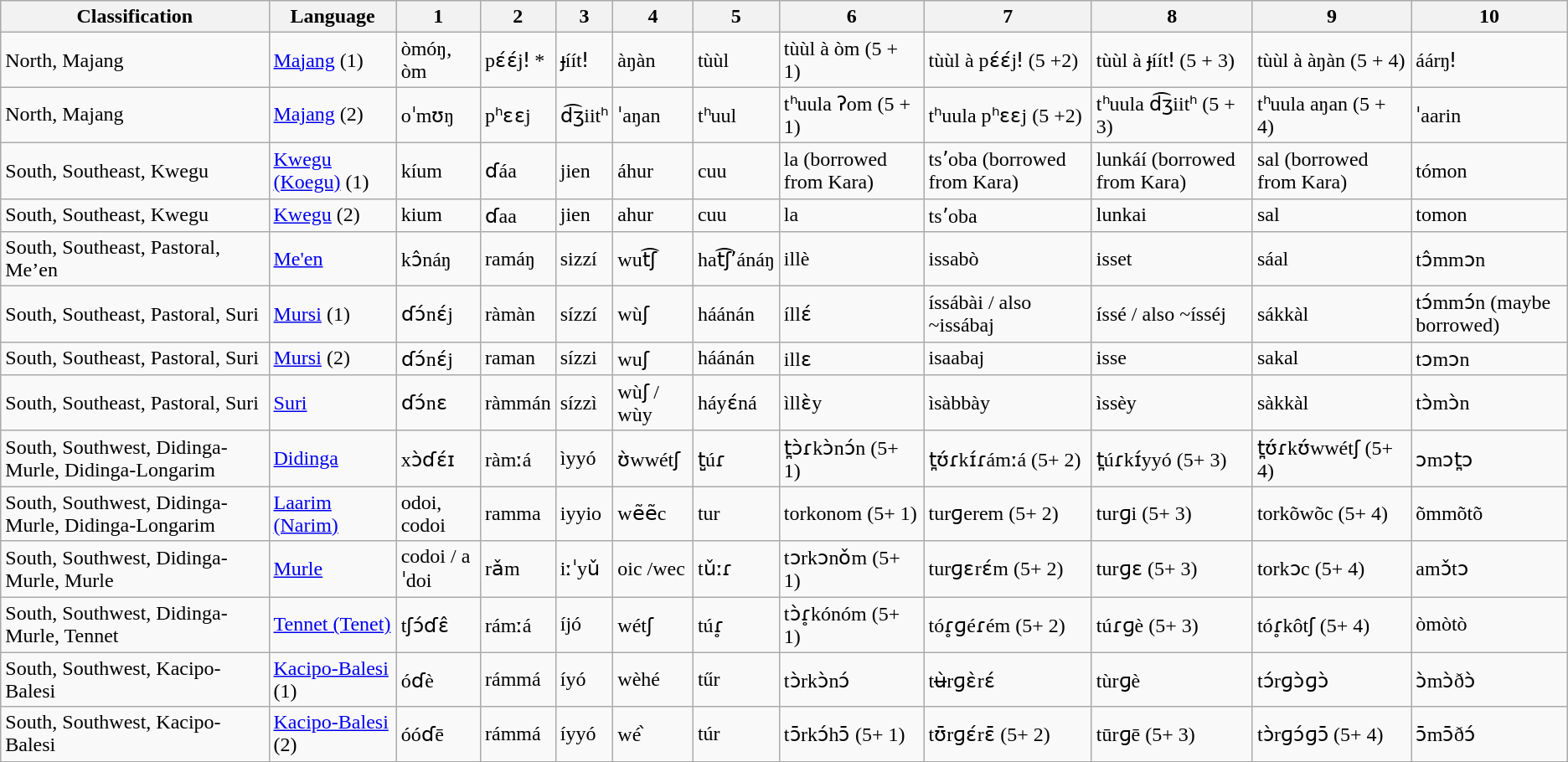<table class="wikitable sortable">
<tr>
<th>Classification</th>
<th>Language</th>
<th>1</th>
<th>2</th>
<th>3</th>
<th>4</th>
<th>5</th>
<th>6</th>
<th>7</th>
<th>8</th>
<th>9</th>
<th>10</th>
</tr>
<tr>
<td>North, Majang</td>
<td><a href='#'>Majang</a> (1)</td>
<td>òmóŋ, òm</td>
<td>pɛ́ɛ́jǃ *</td>
<td>ɟíítǃ</td>
<td>àŋàn</td>
<td>tùùl</td>
<td>tùùl à òm  (5 + 1)</td>
<td>tùùl à pɛ́ɛ́jǃ  (5 +2)</td>
<td>tùùl à ɟíítǃ  (5 + 3)</td>
<td>tùùl à àŋàn  (5 + 4)</td>
<td>áárŋǃ</td>
</tr>
<tr>
<td>North, Majang</td>
<td><a href='#'>Majang</a> (2)</td>
<td>oˈmʊŋ</td>
<td>pʰɛɛj</td>
<td>d͡ʒiitʰ</td>
<td>ˈaŋan</td>
<td>tʰuul</td>
<td>tʰuula ʔom  (5 + 1)</td>
<td>tʰuula pʰɛɛj (5 +2)</td>
<td>tʰuula d͡ʒiitʰ (5 + 3)</td>
<td>tʰuula aŋan  (5 + 4)</td>
<td>ˈaarin</td>
</tr>
<tr>
<td>South, Southeast, Kwegu</td>
<td><a href='#'>Kwegu (Koegu)</a> (1)</td>
<td>kíum</td>
<td>ɗáa</td>
<td>jien</td>
<td>áhur</td>
<td>cuu</td>
<td>la (borrowed from Kara)</td>
<td>tsʼoba (borrowed from Kara)</td>
<td>lunkáí (borrowed from Kara)</td>
<td>sal (borrowed from Kara)</td>
<td>tómon</td>
</tr>
<tr>
<td>South, Southeast, Kwegu</td>
<td><a href='#'>Kwegu</a> (2)</td>
<td>kium</td>
<td>ɗaa</td>
<td>jien</td>
<td>ahur</td>
<td>cuu</td>
<td>la</td>
<td>tsʼoba</td>
<td>lunkai</td>
<td>sal</td>
<td>tomon</td>
</tr>
<tr>
<td>South, Southeast, Pastoral, Me’en</td>
<td><a href='#'>Me'en</a></td>
<td>kɔ̂náŋ</td>
<td>ramáŋ</td>
<td>sizzí</td>
<td>wut͡ʃ</td>
<td>hat͡ʃʼánáŋ</td>
<td>illè</td>
<td>issabò</td>
<td>isset</td>
<td>sáal</td>
<td>tɔ̂mmɔn</td>
</tr>
<tr>
<td>South, Southeast, Pastoral, Suri</td>
<td><a href='#'>Mursi</a> (1)</td>
<td>ɗɔ́nɛ́j</td>
<td>ràmàn</td>
<td>sízzí</td>
<td>wùʃ</td>
<td>háánán</td>
<td>íllɛ́</td>
<td>íssábài / also ~issábaj</td>
<td>íssé / also ~ísséj</td>
<td>sákkàl</td>
<td>tɔ́mmɔ́n (maybe borrowed)</td>
</tr>
<tr>
<td>South, Southeast, Pastoral, Suri</td>
<td><a href='#'>Mursi</a> (2)</td>
<td>ɗɔ́nɛ́j</td>
<td>raman</td>
<td>sízzi</td>
<td>wuʃ</td>
<td>háánán</td>
<td>illɛ</td>
<td>isaabaj</td>
<td>isse</td>
<td>sakal</td>
<td>tɔmɔn</td>
</tr>
<tr>
<td>South, Southeast, Pastoral, Suri</td>
<td><a href='#'>Suri</a></td>
<td>ɗɔ́nɛ</td>
<td>ràmmán</td>
<td>sízzì</td>
<td>wùʃ / wùy</td>
<td>háyɛ́ná</td>
<td>ìllɛ̀y</td>
<td>ìsàbbày</td>
<td>ìssèy</td>
<td>sàkkàl</td>
<td>tɔ̀mɔ̀n</td>
</tr>
<tr>
<td>South, Southwest, Didinga-Murle, Didinga-Longarim</td>
<td><a href='#'>Didinga</a></td>
<td>xɔ̀ɗɛ́ɪ</td>
<td>ràmːá</td>
<td>ìyyó</td>
<td>ʊ̀wwétʃ</td>
<td>t̺úɾ</td>
<td>t̪ɔ̀ɾkɔ̀nɔ́n      (5+ 1)</td>
<td>t̪ʊ́ɾkɪ́ɾámːá   (5+ 2)</td>
<td>t̪úɾkɪ́yyó      (5+ 3)</td>
<td>t̪ʊ́ɾkʊ́wwétʃ (5+ 4)</td>
<td>ɔmɔt̪ɔ</td>
</tr>
<tr>
<td>South, Southwest, Didinga-Murle, Didinga-Longarim</td>
<td><a href='#'>Laarim (Narim)</a></td>
<td>odoi, codoi</td>
<td>ramma</td>
<td>iyyio</td>
<td>wẽẽc</td>
<td>tur</td>
<td>torkonom (5+ 1)</td>
<td>turɡerem  (5+ 2)</td>
<td>turɡi      (5+ 3)</td>
<td>torkõwõc (5+ 4)</td>
<td>õmmõtõ</td>
</tr>
<tr>
<td>South, Southwest, Didinga-Murle, Murle</td>
<td><a href='#'>Murle</a></td>
<td>codoi / aˈdoi</td>
<td>rǎm</td>
<td>iːˈyǔ</td>
<td>oic /wec</td>
<td>tǔːɾ</td>
<td>tɔrkɔnǒm (5+ 1)</td>
<td>turɡɛrɛ́m  (5+ 2)</td>
<td>turɡɛ    (5+ 3)</td>
<td>torkɔc  (5+ 4)</td>
<td>amɔ̌tɔ</td>
</tr>
<tr>
<td>South, Southwest, Didinga-Murle, Tennet</td>
<td><a href='#'>Tennet (Tenet)</a></td>
<td>tʃɔ́ɗɛ̂</td>
<td>rámːá</td>
<td>íjó</td>
<td>wétʃ</td>
<td>túɾ̥</td>
<td>tɔ̀ɾ̥kónóm (5+ 1)</td>
<td>tóɾ̥ɡéɾém  (5+ 2)</td>
<td>túɾɡè  (5+ 3)</td>
<td>tóɾ̥kôtʃ   (5+ 4)</td>
<td>òmòtò</td>
</tr>
<tr>
<td>South, Southwest, Kacipo-Balesi</td>
<td><a href='#'>Kacipo-Balesi</a> (1)</td>
<td>óɗè</td>
<td>rámmá</td>
<td>íyó</td>
<td>wèhé</td>
<td>tűr</td>
<td>tɔ̀rkɔ̀nɔ́</td>
<td>tʉ̀rɡɛ̀rɛ́</td>
<td>tùrɡè</td>
<td>tɔ́rɡɔ̀ɡɔ̀</td>
<td>ɔ̀mɔ̀ðɔ̀</td>
</tr>
<tr>
<td>South, Southwest, Kacipo-Balesi</td>
<td><a href='#'>Kacipo-Balesi</a> (2)</td>
<td>óóɗē</td>
<td>rámmá</td>
<td>íyyó</td>
<td>wé  ̀</td>
<td>túr</td>
<td>tɔ̄rkɔ́hɔ̄  (5+ 1)</td>
<td>tʊ̄rɡɛ́rɛ̄ (5+ 2)</td>
<td>tūrɡē  (5+ 3)</td>
<td>tɔ̀rɡɔ́ɡɔ̄  (5+ 4)</td>
<td>ɔ̄mɔ̄ðɔ́</td>
</tr>
</table>
